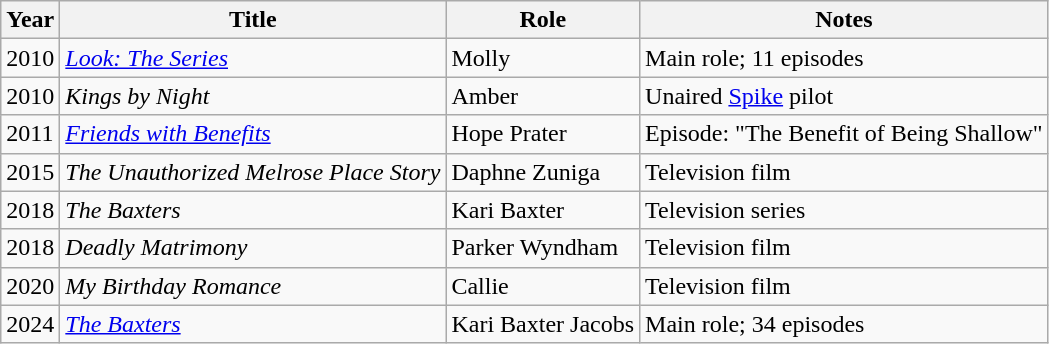<table class="wikitable sortable">
<tr>
<th>Year</th>
<th>Title</th>
<th>Role</th>
<th class="unsortable">Notes</th>
</tr>
<tr>
<td>2010</td>
<td><em><a href='#'>Look: The Series</a></em></td>
<td>Molly</td>
<td>Main role; 11 episodes</td>
</tr>
<tr>
<td>2010</td>
<td><em>Kings by Night</em></td>
<td>Amber</td>
<td>Unaired <a href='#'>Spike</a> pilot</td>
</tr>
<tr>
<td>2011</td>
<td><em><a href='#'>Friends with Benefits</a></em></td>
<td>Hope Prater</td>
<td>Episode: "The Benefit of Being Shallow"</td>
</tr>
<tr>
<td>2015</td>
<td><em>The Unauthorized Melrose Place Story</em></td>
<td>Daphne Zuniga</td>
<td>Television film</td>
</tr>
<tr>
<td>2018</td>
<td><em>The Baxters</em></td>
<td>Kari Baxter</td>
<td>Television series</td>
</tr>
<tr>
<td>2018</td>
<td><em>Deadly Matrimony</em></td>
<td>Parker Wyndham</td>
<td>Television film</td>
</tr>
<tr>
<td>2020</td>
<td><em>My Birthday Romance</em></td>
<td>Callie</td>
<td>Television film</td>
</tr>
<tr>
<td>2024</td>
<td><em><a href='#'>The Baxters</a></em></td>
<td>Kari Baxter Jacobs</td>
<td>Main role; 34 episodes</td>
</tr>
</table>
